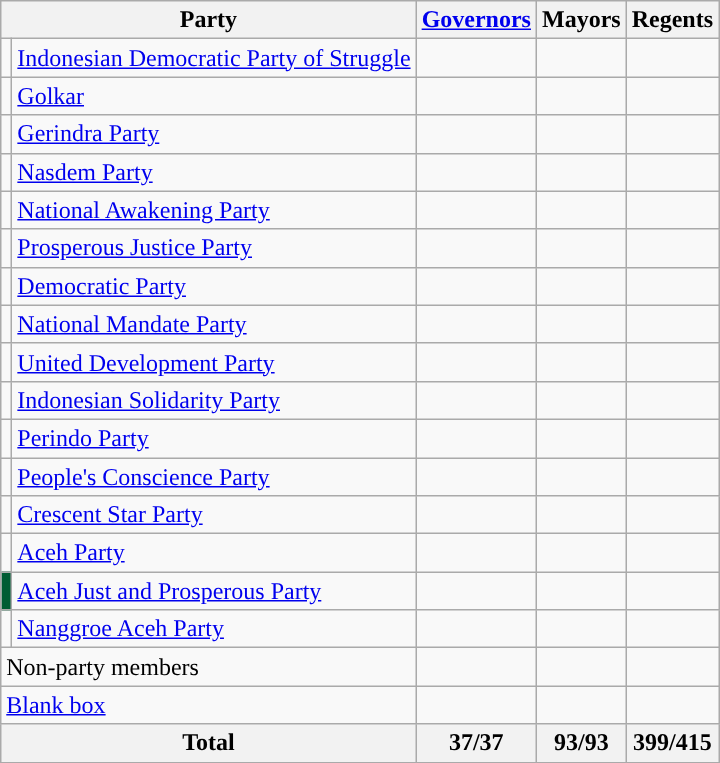<table class="wikitable sortable">
<tr>
<th colspan=2>Party</th>
<th><a href='#'>Governors</a></th>
<th>Mayors</th>
<th>Regents</th>
</tr>
<tr>
<td style="background-color: "></td>
<td><a href='#'>Indonesian Democratic Party of Struggle</a></td>
<td></td>
<td></td>
<td></td>
</tr>
<tr>
<td style="background-color: "></td>
<td><a href='#'>Golkar</a></td>
<td></td>
<td></td>
<td></td>
</tr>
<tr>
<td style="background-color: "></td>
<td><a href='#'>Gerindra Party</a></td>
<td></td>
<td></td>
<td></td>
</tr>
<tr>
<td style="background-color: "></td>
<td><a href='#'>Nasdem Party</a></td>
<td></td>
<td></td>
<td></td>
</tr>
<tr>
<td style="background-color: "></td>
<td><a href='#'>National Awakening Party</a></td>
<td></td>
<td></td>
<td></td>
</tr>
<tr>
<td style="background-color: "></td>
<td><a href='#'>Prosperous Justice Party</a></td>
<td></td>
<td></td>
<td></td>
</tr>
<tr>
<td style="background-color: "></td>
<td><a href='#'>Democratic Party</a></td>
<td></td>
<td></td>
<td></td>
</tr>
<tr>
<td style="background-color: "></td>
<td><a href='#'>National Mandate Party</a></td>
<td></td>
<td></td>
<td></td>
</tr>
<tr>
<td style="background-color: "></td>
<td><a href='#'>United Development Party</a></td>
<td></td>
<td></td>
<td></td>
</tr>
<tr>
<td style="background-color: "></td>
<td><a href='#'>Indonesian Solidarity Party</a></td>
<td></td>
<td></td>
<td></td>
</tr>
<tr>
<td style="background-color: "></td>
<td><a href='#'>Perindo Party</a></td>
<td></td>
<td></td>
<td></td>
</tr>
<tr>
<td style="background-color: "></td>
<td><a href='#'>People's Conscience Party</a></td>
<td></td>
<td></td>
<td></td>
</tr>
<tr>
<td style="background-color: "></td>
<td><a href='#'>Crescent Star Party</a></td>
<td></td>
<td></td>
<td></td>
</tr>
<tr>
<td style="background-color: "></td>
<td><a href='#'>Aceh Party</a></td>
<td></td>
<td></td>
<td></td>
</tr>
<tr>
<td style="background-color: #005D34"></td>
<td><a href='#'>Aceh Just and Prosperous Party</a></td>
<td></td>
<td></td>
<td></td>
</tr>
<tr>
<td style="background-color: "></td>
<td><a href='#'>Nanggroe Aceh Party</a></td>
<td></td>
<td></td>
<td></td>
</tr>
<tr>
<td colspan=2>Non-party members</td>
<td></td>
<td></td>
<td></td>
</tr>
<tr>
<td colspan=2><a href='#'>Blank box</a></td>
<td></td>
<td></td>
<td></td>
</tr>
<tr>
<th colspan=2><strong>Total</strong></th>
<th>37/37</th>
<th>93/93</th>
<th>399/415</th>
</tr>
</table>
